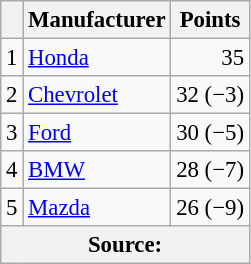<table class="wikitable" style="font-size: 95%;">
<tr>
<th scope="col"></th>
<th scope="col">Manufacturer</th>
<th scope="col">Points</th>
</tr>
<tr>
<td align=center>1</td>
<td> <a href='#'>Honda</a></td>
<td align=right>35</td>
</tr>
<tr>
<td align=center>2</td>
<td> <a href='#'>Chevrolet</a></td>
<td align=right>32 (−3)</td>
</tr>
<tr>
<td align=center>3</td>
<td> <a href='#'>Ford</a></td>
<td align=right>30 (−5)</td>
</tr>
<tr>
<td align=center>4</td>
<td> <a href='#'>BMW</a></td>
<td align=right>28 (−7)</td>
</tr>
<tr>
<td align=center>5</td>
<td> <a href='#'>Mazda</a></td>
<td align=right>26 (−9)</td>
</tr>
<tr>
<th colspan=4>Source:</th>
</tr>
</table>
